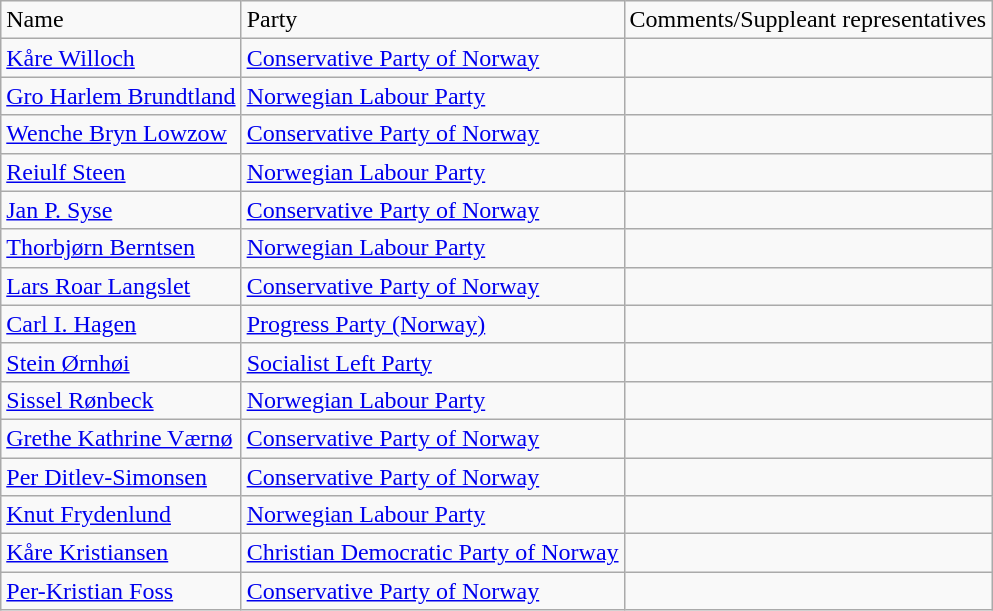<table class="wikitable">
<tr>
<td>Name</td>
<td>Party</td>
<td>Comments/Suppleant representatives</td>
</tr>
<tr>
<td><a href='#'>Kåre Willoch</a></td>
<td><a href='#'>Conservative Party of Norway</a></td>
<td></td>
</tr>
<tr>
<td><a href='#'>Gro Harlem Brundtland</a></td>
<td><a href='#'>Norwegian Labour Party</a></td>
<td></td>
</tr>
<tr>
<td><a href='#'>Wenche Bryn Lowzow</a></td>
<td><a href='#'>Conservative Party of Norway</a></td>
<td></td>
</tr>
<tr>
<td><a href='#'>Reiulf Steen</a></td>
<td><a href='#'>Norwegian Labour Party</a></td>
<td></td>
</tr>
<tr>
<td><a href='#'>Jan P. Syse</a></td>
<td><a href='#'>Conservative Party of Norway</a></td>
<td></td>
</tr>
<tr>
<td><a href='#'>Thorbjørn Berntsen</a></td>
<td><a href='#'>Norwegian Labour Party</a></td>
<td></td>
</tr>
<tr>
<td><a href='#'>Lars Roar Langslet</a></td>
<td><a href='#'>Conservative Party of Norway</a></td>
<td></td>
</tr>
<tr>
<td><a href='#'>Carl I. Hagen</a></td>
<td><a href='#'>Progress Party (Norway)</a></td>
<td></td>
</tr>
<tr>
<td><a href='#'>Stein Ørnhøi</a></td>
<td><a href='#'>Socialist Left Party</a></td>
<td></td>
</tr>
<tr>
<td><a href='#'>Sissel Rønbeck</a></td>
<td><a href='#'>Norwegian Labour Party</a></td>
<td></td>
</tr>
<tr>
<td><a href='#'>Grethe Kathrine Værnø</a></td>
<td><a href='#'>Conservative Party of Norway</a></td>
<td></td>
</tr>
<tr>
<td><a href='#'>Per Ditlev-Simonsen</a></td>
<td><a href='#'>Conservative Party of Norway</a></td>
<td></td>
</tr>
<tr>
<td><a href='#'>Knut Frydenlund</a></td>
<td><a href='#'>Norwegian Labour Party</a></td>
<td></td>
</tr>
<tr>
<td><a href='#'>Kåre Kristiansen</a></td>
<td><a href='#'>Christian Democratic Party of Norway</a></td>
<td></td>
</tr>
<tr>
<td><a href='#'>Per-Kristian Foss</a></td>
<td><a href='#'>Conservative Party of Norway</a></td>
<td></td>
</tr>
</table>
